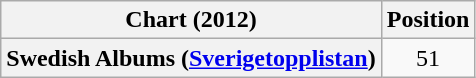<table class="wikitable plainrowheaders">
<tr>
<th>Chart (2012)</th>
<th>Position</th>
</tr>
<tr>
<th scope="row">Swedish Albums (<a href='#'>Sverigetopplistan</a>)</th>
<td style="text-align:center">51</td>
</tr>
</table>
